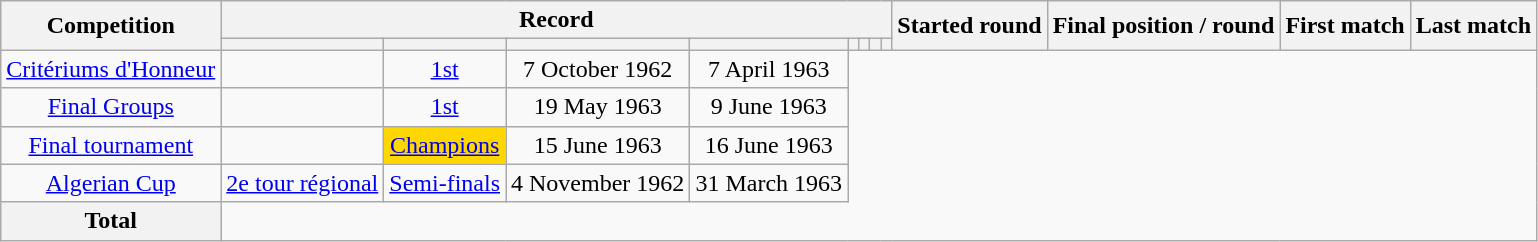<table class="wikitable" style="text-align: center">
<tr>
<th rowspan=2>Competition</th>
<th colspan=8>Record</th>
<th rowspan=2>Started round</th>
<th rowspan=2>Final position / round</th>
<th rowspan=2>First match</th>
<th rowspan=2>Last match</th>
</tr>
<tr>
<th></th>
<th></th>
<th></th>
<th></th>
<th></th>
<th></th>
<th></th>
<th></th>
</tr>
<tr>
<td><a href='#'>Critériums d'Honneur</a><br></td>
<td></td>
<td><a href='#'>1st</a></td>
<td>7 October 1962</td>
<td>7 April 1963</td>
</tr>
<tr>
<td><a href='#'>Final Groups</a><br></td>
<td></td>
<td><a href='#'>1st</a></td>
<td>19 May 1963</td>
<td>9 June 1963</td>
</tr>
<tr>
<td><a href='#'>Final tournament</a><br></td>
<td></td>
<td style="background:gold;"><a href='#'>Champions</a></td>
<td>15 June 1963</td>
<td>16 June  1963</td>
</tr>
<tr>
<td><a href='#'>Algerian Cup</a><br></td>
<td><a href='#'>2e tour régional</a></td>
<td><a href='#'>Semi-finals</a></td>
<td>4 November 1962</td>
<td>31 March 1963</td>
</tr>
<tr>
<th>Total<br></th>
</tr>
</table>
